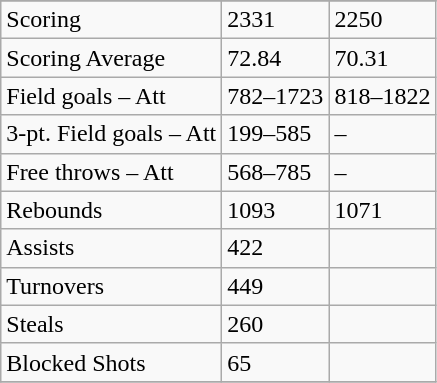<table class="wikitable">
<tr>
</tr>
<tr>
<td>Scoring</td>
<td>2331</td>
<td>2250</td>
</tr>
<tr>
<td>Scoring Average</td>
<td>72.84</td>
<td>70.31</td>
</tr>
<tr>
<td>Field goals – Att</td>
<td>782–1723</td>
<td>818–1822</td>
</tr>
<tr>
<td>3-pt. Field goals – Att</td>
<td>199–585</td>
<td>–</td>
</tr>
<tr>
<td>Free throws – Att</td>
<td>568–785</td>
<td>–</td>
</tr>
<tr>
<td>Rebounds</td>
<td>1093</td>
<td>1071</td>
</tr>
<tr>
<td>Assists</td>
<td>422</td>
<td></td>
</tr>
<tr>
<td>Turnovers</td>
<td>449</td>
<td></td>
</tr>
<tr>
<td>Steals</td>
<td>260</td>
<td></td>
</tr>
<tr>
<td>Blocked Shots</td>
<td>65</td>
<td></td>
</tr>
<tr>
</tr>
</table>
